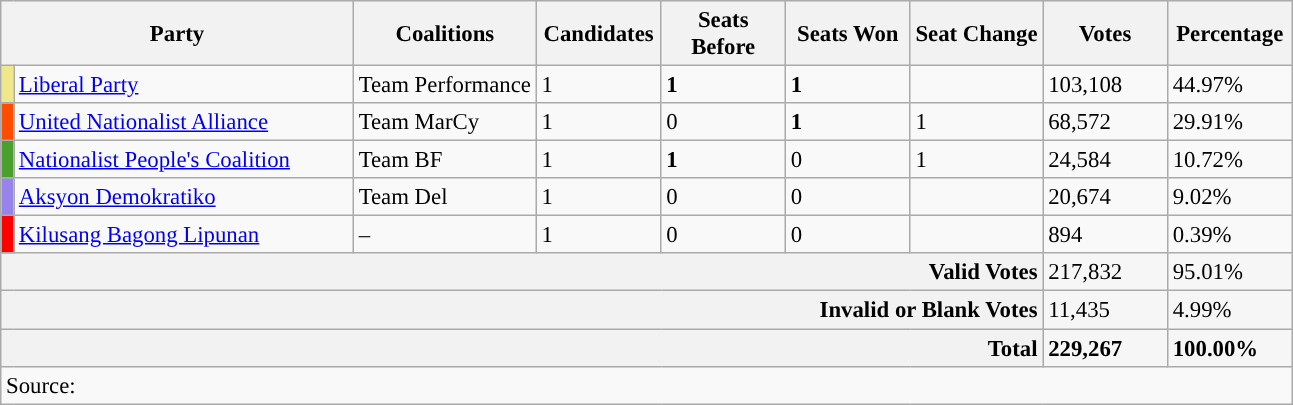<table class="wikitable" style="font-size: 95%;">
<tr>
<th colspan="2" style="width: 15em">Party</th>
<th>Coalitions</th>
<th style="width: 5em">Candidates</th>
<th style="width: 5em">Seats Before</th>
<th style="width: 5em">Seats Won</th>
<th>Seat Change</th>
<th style="width: 5em">Votes</th>
<th style="width: 5em">Percentage</th>
</tr>
<tr>
<td style="background:#f0e68c"></td>
<td><a href='#'>Liberal Party</a></td>
<td>Team Performance</td>
<td>1</td>
<td><strong>1</strong></td>
<td><strong>1</strong></td>
<td></td>
<td>103,108</td>
<td>44.97%</td>
</tr>
<tr>
<td style="background:#FE4D00"></td>
<td><a href='#'>United Nationalist Alliance</a></td>
<td>Team MarCy</td>
<td>1</td>
<td>0</td>
<td><strong>1</strong></td>
<td> 1</td>
<td>68,572</td>
<td>29.91%</td>
</tr>
<tr>
<td style="background:#4AA02C"></td>
<td><a href='#'>Nationalist People's Coalition</a></td>
<td>Team BF</td>
<td>1</td>
<td><strong>1</strong></td>
<td>0</td>
<td> 1</td>
<td>24,584</td>
<td>10.72%</td>
</tr>
<tr>
<td style="background:#9683EC"></td>
<td><a href='#'>Aksyon Demokratiko</a></td>
<td>Team Del</td>
<td>1</td>
<td>0</td>
<td>0</td>
<td></td>
<td>20,674</td>
<td>9.02%</td>
</tr>
<tr>
<td style="background:#FE0000"></td>
<td><a href='#'>Kilusang Bagong Lipunan</a></td>
<td>–</td>
<td>1</td>
<td>0</td>
<td>0</td>
<td></td>
<td>894</td>
<td>0.39%</td>
</tr>
<tr>
<th colspan="7" style="text-align:right;">Valid Votes</th>
<td style="background:#f6f6f6">217,832</td>
<td style="background:#f6f6f6">95.01%</td>
</tr>
<tr>
<th colspan="7" style="text-align:right;">Invalid or Blank Votes</th>
<td style="background:#f6f6f6">11,435</td>
<td style="background:#f6f6f6">4.99%</td>
</tr>
<tr style="background:#eee;">
<th colspan="7" style="text-align:right;">Total</th>
<td style="background:#f6f6f6"text-align:left;"><strong>229,267</strong></td>
<td style="background:#f6f6f6"text-align:left;"><strong>100.00%</strong></td>
</tr>
<tr>
<td colspan="9">Source:</td>
</tr>
</table>
